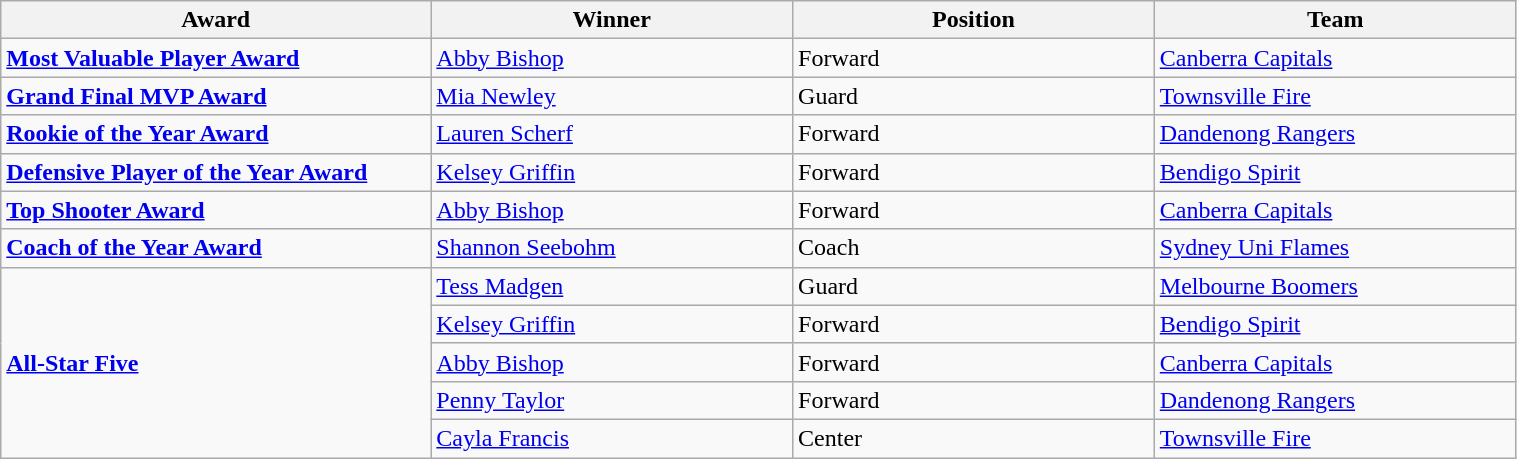<table class="wikitable" style="width: 80%">
<tr>
<th colspan=1 width=150>Award</th>
<th width=125>Winner</th>
<th width=125>Position</th>
<th width=125>Team</th>
</tr>
<tr>
<td><strong><a href='#'>Most Valuable Player Award</a></strong></td>
<td><a href='#'>Abby Bishop</a></td>
<td>Forward</td>
<td><a href='#'>Canberra Capitals</a></td>
</tr>
<tr>
<td><strong><a href='#'>Grand Final MVP Award</a></strong></td>
<td><a href='#'>Mia Newley</a></td>
<td>Guard</td>
<td><a href='#'>Townsville Fire</a></td>
</tr>
<tr>
<td><strong><a href='#'>Rookie of the Year Award</a></strong></td>
<td><a href='#'>Lauren Scherf</a></td>
<td>Forward</td>
<td><a href='#'>Dandenong Rangers</a></td>
</tr>
<tr>
<td><strong><a href='#'>Defensive Player of the Year Award</a></strong></td>
<td><a href='#'>Kelsey Griffin</a></td>
<td>Forward</td>
<td><a href='#'>Bendigo Spirit</a></td>
</tr>
<tr>
<td><strong><a href='#'>Top Shooter Award</a></strong></td>
<td><a href='#'>Abby Bishop</a></td>
<td>Forward</td>
<td><a href='#'>Canberra Capitals</a></td>
</tr>
<tr>
<td><strong><a href='#'>Coach of the Year Award</a></strong></td>
<td><a href='#'>Shannon Seebohm</a></td>
<td>Coach</td>
<td><a href='#'>Sydney Uni Flames</a></td>
</tr>
<tr>
<td rowspan=5><strong><a href='#'>All-Star Five</a></strong></td>
<td><a href='#'>Tess Madgen</a></td>
<td>Guard</td>
<td><a href='#'>Melbourne Boomers</a></td>
</tr>
<tr>
<td><a href='#'>Kelsey Griffin</a></td>
<td>Forward</td>
<td><a href='#'>Bendigo Spirit</a></td>
</tr>
<tr>
<td><a href='#'>Abby Bishop</a></td>
<td>Forward</td>
<td><a href='#'>Canberra Capitals</a></td>
</tr>
<tr>
<td><a href='#'>Penny Taylor</a></td>
<td>Forward</td>
<td><a href='#'>Dandenong Rangers</a></td>
</tr>
<tr>
<td><a href='#'>Cayla Francis</a></td>
<td>Center</td>
<td><a href='#'>Townsville Fire</a></td>
</tr>
</table>
